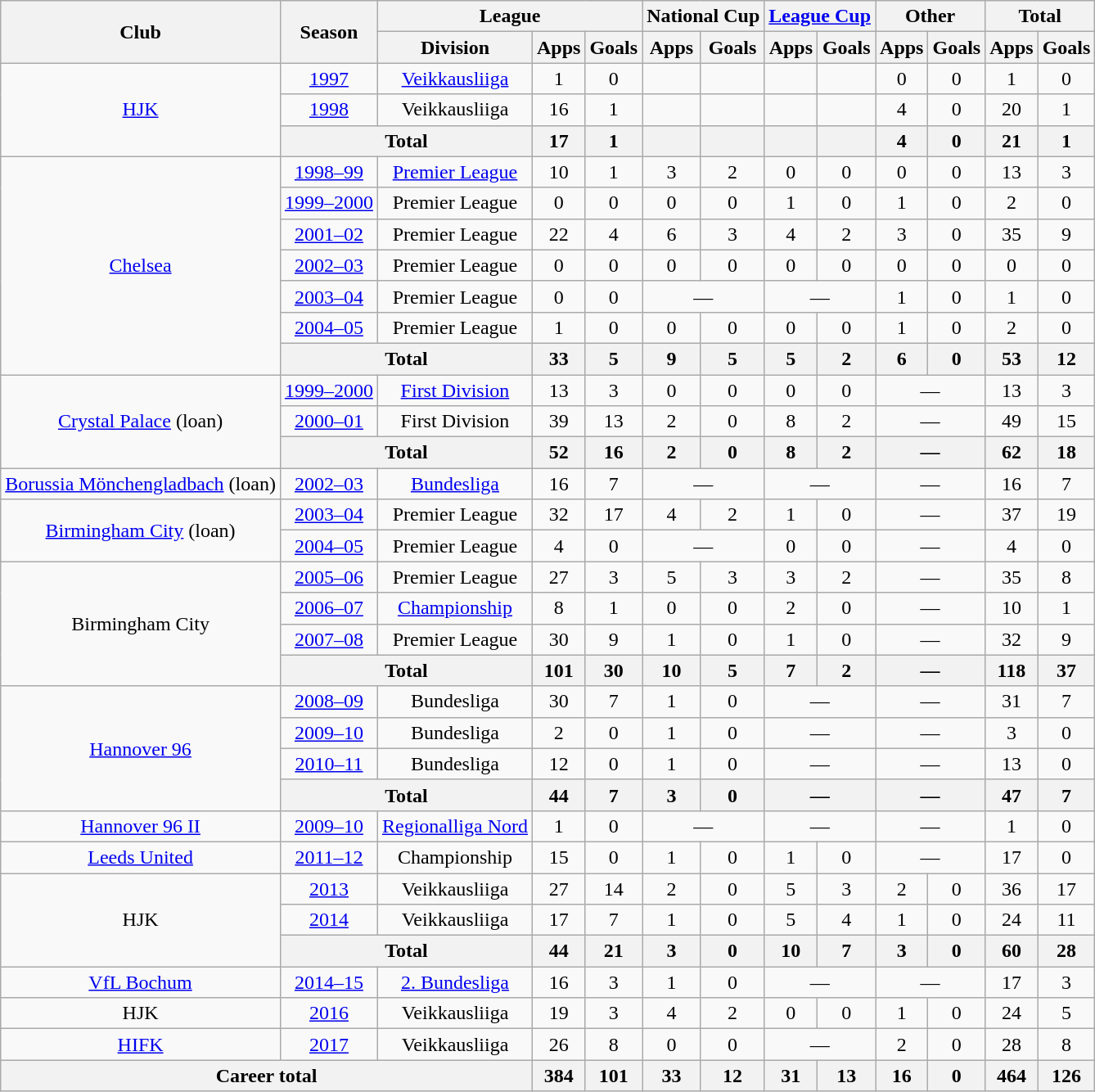<table class="wikitable" style="text-align:center">
<tr>
<th rowspan="2">Club</th>
<th rowspan="2">Season</th>
<th colspan="3">League</th>
<th colspan="2">National Cup</th>
<th colspan="2"><a href='#'>League Cup</a></th>
<th colspan="2">Other</th>
<th colspan="2">Total</th>
</tr>
<tr>
<th>Division</th>
<th>Apps</th>
<th>Goals</th>
<th>Apps</th>
<th>Goals</th>
<th>Apps</th>
<th>Goals</th>
<th>Apps</th>
<th>Goals</th>
<th>Apps</th>
<th>Goals</th>
</tr>
<tr>
<td rowspan="3"><a href='#'>HJK</a></td>
<td><a href='#'>1997</a></td>
<td><a href='#'>Veikkausliiga</a></td>
<td>1</td>
<td>0</td>
<td></td>
<td></td>
<td></td>
<td></td>
<td>0</td>
<td>0</td>
<td>1</td>
<td>0</td>
</tr>
<tr>
<td><a href='#'>1998</a></td>
<td>Veikkausliiga</td>
<td>16</td>
<td>1</td>
<td></td>
<td></td>
<td></td>
<td></td>
<td>4</td>
<td>0</td>
<td>20</td>
<td>1</td>
</tr>
<tr>
<th colspan="2">Total</th>
<th>17</th>
<th>1</th>
<th></th>
<th></th>
<th></th>
<th></th>
<th>4</th>
<th>0</th>
<th>21</th>
<th>1</th>
</tr>
<tr>
<td rowspan="7"><a href='#'>Chelsea</a></td>
<td><a href='#'>1998–99</a></td>
<td><a href='#'>Premier League</a></td>
<td>10</td>
<td>1</td>
<td>3</td>
<td>2</td>
<td>0</td>
<td>0</td>
<td>0</td>
<td>0</td>
<td>13</td>
<td>3</td>
</tr>
<tr>
<td><a href='#'>1999–2000</a></td>
<td>Premier League</td>
<td>0</td>
<td>0</td>
<td>0</td>
<td>0</td>
<td>1</td>
<td>0</td>
<td>1</td>
<td>0</td>
<td>2</td>
<td>0</td>
</tr>
<tr>
<td><a href='#'>2001–02</a></td>
<td>Premier League</td>
<td>22</td>
<td>4</td>
<td>6</td>
<td>3</td>
<td>4</td>
<td>2</td>
<td>3</td>
<td>0</td>
<td>35</td>
<td>9</td>
</tr>
<tr>
<td><a href='#'>2002–03</a></td>
<td>Premier League</td>
<td>0</td>
<td>0</td>
<td>0</td>
<td>0</td>
<td>0</td>
<td>0</td>
<td>0</td>
<td>0</td>
<td>0</td>
<td>0</td>
</tr>
<tr>
<td><a href='#'>2003–04</a></td>
<td>Premier League</td>
<td>0</td>
<td>0</td>
<td colspan="2">—</td>
<td colspan="2">—</td>
<td>1</td>
<td>0</td>
<td>1</td>
<td>0</td>
</tr>
<tr>
<td><a href='#'>2004–05</a></td>
<td>Premier League</td>
<td>1</td>
<td>0</td>
<td>0</td>
<td>0</td>
<td>0</td>
<td>0</td>
<td>1</td>
<td>0</td>
<td>2</td>
<td>0</td>
</tr>
<tr>
<th colspan="2">Total</th>
<th>33</th>
<th>5</th>
<th>9</th>
<th>5</th>
<th>5</th>
<th>2</th>
<th>6</th>
<th>0</th>
<th>53</th>
<th>12</th>
</tr>
<tr>
<td rowspan="3"><a href='#'>Crystal Palace</a> (loan)</td>
<td><a href='#'>1999–2000</a></td>
<td><a href='#'>First Division</a></td>
<td>13</td>
<td>3</td>
<td>0</td>
<td>0</td>
<td>0</td>
<td>0</td>
<td colspan="2">—</td>
<td>13</td>
<td>3</td>
</tr>
<tr>
<td><a href='#'>2000–01</a></td>
<td>First Division</td>
<td>39</td>
<td>13</td>
<td>2</td>
<td>0</td>
<td>8</td>
<td>2</td>
<td colspan="2">—</td>
<td>49</td>
<td>15</td>
</tr>
<tr>
<th colspan="2">Total</th>
<th>52</th>
<th>16</th>
<th>2</th>
<th>0</th>
<th>8</th>
<th>2</th>
<th colspan="2">—</th>
<th>62</th>
<th>18</th>
</tr>
<tr>
<td><a href='#'>Borussia Mönchengladbach</a> (loan)</td>
<td><a href='#'>2002–03</a></td>
<td><a href='#'>Bundesliga</a></td>
<td>16</td>
<td>7</td>
<td colspan="2">—</td>
<td colspan="2">—</td>
<td colspan="2">—</td>
<td>16</td>
<td>7</td>
</tr>
<tr>
<td rowspan="2"><a href='#'>Birmingham City</a> (loan)</td>
<td><a href='#'>2003–04</a></td>
<td>Premier League</td>
<td>32</td>
<td>17</td>
<td>4</td>
<td>2</td>
<td>1</td>
<td>0</td>
<td colspan="2">—</td>
<td>37</td>
<td>19</td>
</tr>
<tr>
<td><a href='#'>2004–05</a></td>
<td>Premier League</td>
<td>4</td>
<td>0</td>
<td colspan="2">—</td>
<td>0</td>
<td>0</td>
<td colspan="2">—</td>
<td>4</td>
<td>0</td>
</tr>
<tr>
<td rowspan="4">Birmingham City</td>
<td><a href='#'>2005–06</a></td>
<td>Premier League</td>
<td>27</td>
<td>3</td>
<td>5</td>
<td>3</td>
<td>3</td>
<td>2</td>
<td colspan="2">—</td>
<td>35</td>
<td>8</td>
</tr>
<tr>
<td><a href='#'>2006–07</a></td>
<td><a href='#'>Championship</a></td>
<td>8</td>
<td>1</td>
<td>0</td>
<td>0</td>
<td>2</td>
<td>0</td>
<td colspan="2">—</td>
<td>10</td>
<td>1</td>
</tr>
<tr>
<td><a href='#'>2007–08</a></td>
<td>Premier League</td>
<td>30</td>
<td>9</td>
<td>1</td>
<td>0</td>
<td>1</td>
<td>0</td>
<td colspan="2">—</td>
<td>32</td>
<td>9</td>
</tr>
<tr>
<th colspan="2">Total</th>
<th>101</th>
<th>30</th>
<th>10</th>
<th>5</th>
<th>7</th>
<th>2</th>
<th colspan="2">—</th>
<th>118</th>
<th>37</th>
</tr>
<tr>
<td rowspan="4"><a href='#'>Hannover 96</a></td>
<td><a href='#'>2008–09</a></td>
<td>Bundesliga</td>
<td>30</td>
<td>7</td>
<td>1</td>
<td>0</td>
<td colspan="2">—</td>
<td colspan="2">—</td>
<td>31</td>
<td>7</td>
</tr>
<tr>
<td><a href='#'>2009–10</a></td>
<td>Bundesliga</td>
<td>2</td>
<td>0</td>
<td>1</td>
<td>0</td>
<td colspan="2">—</td>
<td colspan="2">—</td>
<td>3</td>
<td>0</td>
</tr>
<tr>
<td><a href='#'>2010–11</a></td>
<td>Bundesliga</td>
<td>12</td>
<td>0</td>
<td>1</td>
<td>0</td>
<td colspan="2">—</td>
<td colspan="2">—</td>
<td>13</td>
<td>0</td>
</tr>
<tr>
<th colspan="2">Total</th>
<th>44</th>
<th>7</th>
<th>3</th>
<th>0</th>
<th colspan="2">—</th>
<th colspan="2">—</th>
<th>47</th>
<th>7</th>
</tr>
<tr>
<td><a href='#'>Hannover 96 II</a></td>
<td><a href='#'>2009–10</a></td>
<td><a href='#'>Regionalliga Nord</a></td>
<td>1</td>
<td>0</td>
<td colspan="2">—</td>
<td colspan="2">—</td>
<td colspan="2">—</td>
<td>1</td>
<td>0</td>
</tr>
<tr>
<td><a href='#'>Leeds United</a></td>
<td><a href='#'>2011–12</a></td>
<td>Championship</td>
<td>15</td>
<td>0</td>
<td>1</td>
<td>0</td>
<td>1</td>
<td>0</td>
<td colspan="2">—</td>
<td>17</td>
<td>0</td>
</tr>
<tr>
<td rowspan="3">HJK</td>
<td><a href='#'>2013</a></td>
<td>Veikkausliiga</td>
<td>27</td>
<td>14</td>
<td>2</td>
<td>0</td>
<td>5</td>
<td>3</td>
<td>2</td>
<td>0</td>
<td>36</td>
<td>17</td>
</tr>
<tr>
<td><a href='#'>2014</a></td>
<td>Veikkausliiga</td>
<td>17</td>
<td>7</td>
<td>1</td>
<td>0</td>
<td>5</td>
<td>4</td>
<td>1</td>
<td>0</td>
<td>24</td>
<td>11</td>
</tr>
<tr>
<th colspan="2">Total</th>
<th>44</th>
<th>21</th>
<th>3</th>
<th>0</th>
<th>10</th>
<th>7</th>
<th>3</th>
<th>0</th>
<th>60</th>
<th>28</th>
</tr>
<tr>
<td><a href='#'>VfL Bochum</a></td>
<td><a href='#'>2014–15</a></td>
<td><a href='#'>2. Bundesliga</a></td>
<td>16</td>
<td>3</td>
<td>1</td>
<td>0</td>
<td colspan="2">—</td>
<td colspan="2">—</td>
<td>17</td>
<td>3</td>
</tr>
<tr>
<td>HJK</td>
<td><a href='#'>2016</a></td>
<td>Veikkausliiga</td>
<td>19</td>
<td>3</td>
<td>4</td>
<td>2</td>
<td>0</td>
<td>0</td>
<td>1</td>
<td>0</td>
<td>24</td>
<td>5</td>
</tr>
<tr>
<td><a href='#'>HIFK</a></td>
<td><a href='#'>2017</a></td>
<td>Veikkausliiga</td>
<td>26</td>
<td>8</td>
<td>0</td>
<td>0</td>
<td colspan="2">—</td>
<td>2</td>
<td>0</td>
<td>28</td>
<td>8</td>
</tr>
<tr>
<th colspan="3">Career total</th>
<th>384</th>
<th>101</th>
<th>33</th>
<th>12</th>
<th>31</th>
<th>13</th>
<th>16</th>
<th>0</th>
<th>464</th>
<th>126</th>
</tr>
</table>
